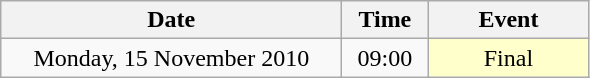<table class = "wikitable" style="text-align:center;">
<tr>
<th width=220>Date</th>
<th width=50>Time</th>
<th width=100>Event</th>
</tr>
<tr>
<td>Monday, 15 November 2010</td>
<td>09:00</td>
<td bgcolor=ffffcc>Final</td>
</tr>
</table>
